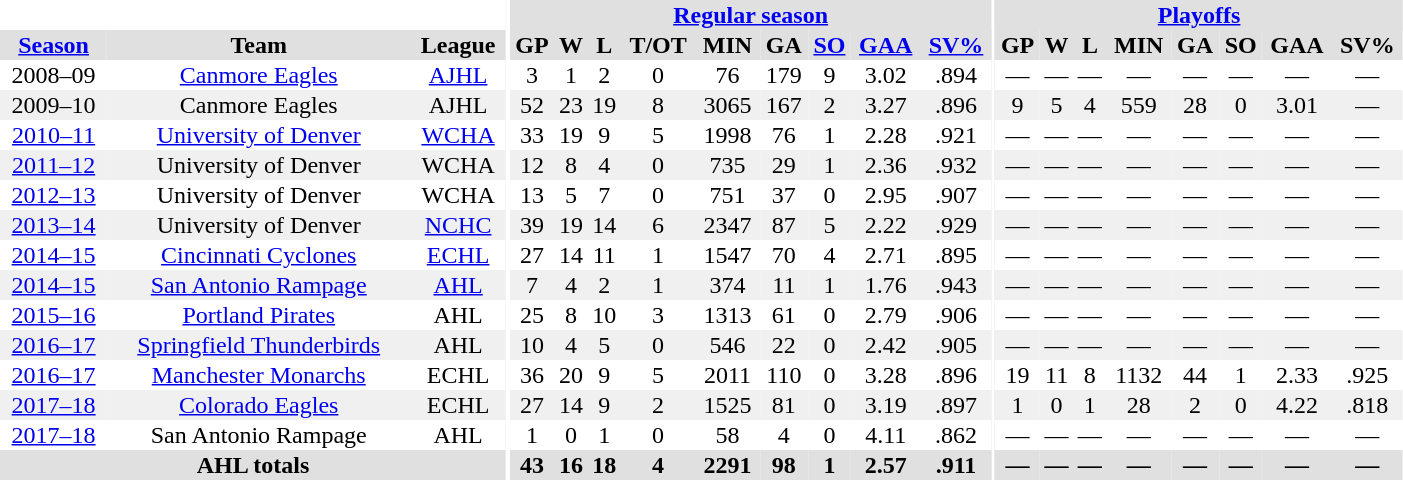<table border="0" cellpadding="1" cellspacing="0" style="text-align:center; width:74%">
<tr align="center" bgcolor="#e0e0e0">
<th align="center" colspan="3" bgcolor="#ffffff"></th>
<th rowspan="101" align="center" bgcolor="#ffffff"></th>
<th align="center" colspan="9" bgcolor="#e0e0e0"><a href='#'>Regular season</a></th>
<th rowspan="101" align="center" bgcolor="#ffffff"></th>
<th align="center" colspan="8" bgcolor="#e0e0e0"><a href='#'>Playoffs</a></th>
</tr>
<tr ALIGN="center" bgcolor="#e0e0e0">
<th><a href='#'>Season</a></th>
<th>Team</th>
<th>League</th>
<th>GP</th>
<th>W</th>
<th>L</th>
<th>T/OT</th>
<th>MIN</th>
<th>GA</th>
<th><a href='#'>SO</a></th>
<th><a href='#'>GAA</a></th>
<th><a href='#'>SV%</a></th>
<th>GP</th>
<th>W</th>
<th>L</th>
<th>MIN</th>
<th>GA</th>
<th>SO</th>
<th>GAA</th>
<th>SV%</th>
</tr>
<tr ALIGN="center">
<td>2008–09</td>
<td><a href='#'>Canmore Eagles</a></td>
<td><a href='#'>AJHL</a></td>
<td>3</td>
<td>1</td>
<td>2</td>
<td>0</td>
<td>76</td>
<td>179</td>
<td>9</td>
<td>3.02</td>
<td>.894</td>
<td>—</td>
<td>—</td>
<td>—</td>
<td>—</td>
<td>—</td>
<td>—</td>
<td>—</td>
<td>—</td>
</tr>
<tr ALIGN="center" bgcolor="#f0f0f0">
<td>2009–10</td>
<td>Canmore Eagles</td>
<td>AJHL</td>
<td>52</td>
<td>23</td>
<td>19</td>
<td>8</td>
<td>3065</td>
<td>167</td>
<td>2</td>
<td>3.27</td>
<td>.896</td>
<td>9</td>
<td>5</td>
<td>4</td>
<td>559</td>
<td>28</td>
<td>0</td>
<td>3.01</td>
<td>—</td>
</tr>
<tr ALIGN="center">
<td><a href='#'>2010–11</a></td>
<td><a href='#'>University of Denver</a></td>
<td><a href='#'>WCHA</a></td>
<td>33</td>
<td>19</td>
<td>9</td>
<td>5</td>
<td>1998</td>
<td>76</td>
<td>1</td>
<td>2.28</td>
<td>.921</td>
<td>—</td>
<td>—</td>
<td>—</td>
<td>—</td>
<td>—</td>
<td>—</td>
<td>—</td>
<td>—</td>
</tr>
<tr ALIGN="center" bgcolor="#f0f0f0">
<td><a href='#'>2011–12</a></td>
<td>University of Denver</td>
<td>WCHA</td>
<td>12</td>
<td>8</td>
<td>4</td>
<td>0</td>
<td>735</td>
<td>29</td>
<td>1</td>
<td>2.36</td>
<td>.932</td>
<td>—</td>
<td>—</td>
<td>—</td>
<td>—</td>
<td>—</td>
<td>—</td>
<td>—</td>
<td>—</td>
</tr>
<tr ALIGN="center">
<td><a href='#'>2012–13</a></td>
<td>University of Denver</td>
<td>WCHA</td>
<td>13</td>
<td>5</td>
<td>7</td>
<td>0</td>
<td>751</td>
<td>37</td>
<td>0</td>
<td>2.95</td>
<td>.907</td>
<td>—</td>
<td>—</td>
<td>—</td>
<td>—</td>
<td>—</td>
<td>—</td>
<td>—</td>
<td>—</td>
</tr>
<tr ALIGN="center" bgcolor="#f0f0f0">
<td><a href='#'>2013–14</a></td>
<td>University of Denver</td>
<td><a href='#'>NCHC</a></td>
<td>39</td>
<td>19</td>
<td>14</td>
<td>6</td>
<td>2347</td>
<td>87</td>
<td>5</td>
<td>2.22</td>
<td>.929</td>
<td>—</td>
<td>—</td>
<td>—</td>
<td>—</td>
<td>—</td>
<td>—</td>
<td>—</td>
<td>—</td>
</tr>
<tr ALIGN="center">
<td><a href='#'>2014–15</a></td>
<td><a href='#'>Cincinnati Cyclones</a></td>
<td><a href='#'>ECHL</a></td>
<td>27</td>
<td>14</td>
<td>11</td>
<td>1</td>
<td>1547</td>
<td>70</td>
<td>4</td>
<td>2.71</td>
<td>.895</td>
<td>—</td>
<td>—</td>
<td>—</td>
<td>—</td>
<td>—</td>
<td>—</td>
<td>—</td>
<td>—</td>
</tr>
<tr ALIGN="center" bgcolor="#f0f0f0">
<td><a href='#'>2014–15</a></td>
<td><a href='#'>San Antonio Rampage</a></td>
<td><a href='#'>AHL</a></td>
<td>7</td>
<td>4</td>
<td>2</td>
<td>1</td>
<td>374</td>
<td>11</td>
<td>1</td>
<td>1.76</td>
<td>.943</td>
<td>—</td>
<td>—</td>
<td>—</td>
<td>—</td>
<td>—</td>
<td>—</td>
<td>—</td>
<td>—</td>
</tr>
<tr ALIGN="center">
<td><a href='#'>2015–16</a></td>
<td><a href='#'>Portland Pirates</a></td>
<td>AHL</td>
<td>25</td>
<td>8</td>
<td>10</td>
<td>3</td>
<td>1313</td>
<td>61</td>
<td>0</td>
<td>2.79</td>
<td>.906</td>
<td>—</td>
<td>—</td>
<td>—</td>
<td>—</td>
<td>—</td>
<td>—</td>
<td>—</td>
<td>—</td>
</tr>
<tr ALIGN="center" bgcolor="#f0f0f0">
<td><a href='#'>2016–17</a></td>
<td><a href='#'>Springfield Thunderbirds</a></td>
<td>AHL</td>
<td>10</td>
<td>4</td>
<td>5</td>
<td>0</td>
<td>546</td>
<td>22</td>
<td>0</td>
<td>2.42</td>
<td>.905</td>
<td>—</td>
<td>—</td>
<td>—</td>
<td>—</td>
<td>—</td>
<td>—</td>
<td>—</td>
<td>—</td>
</tr>
<tr ALIGN="center">
<td><a href='#'>2016–17</a></td>
<td><a href='#'>Manchester Monarchs</a></td>
<td>ECHL</td>
<td>36</td>
<td>20</td>
<td>9</td>
<td>5</td>
<td>2011</td>
<td>110</td>
<td>0</td>
<td>3.28</td>
<td>.896</td>
<td>19</td>
<td>11</td>
<td>8</td>
<td>1132</td>
<td>44</td>
<td>1</td>
<td>2.33</td>
<td>.925</td>
</tr>
<tr ALIGN="center" bgcolor="#f0f0f0">
<td><a href='#'>2017–18</a></td>
<td><a href='#'>Colorado Eagles</a></td>
<td>ECHL</td>
<td>27</td>
<td>14</td>
<td>9</td>
<td>2</td>
<td>1525</td>
<td>81</td>
<td>0</td>
<td>3.19</td>
<td>.897</td>
<td>1</td>
<td>0</td>
<td>1</td>
<td>28</td>
<td>2</td>
<td>0</td>
<td>4.22</td>
<td>.818</td>
</tr>
<tr ALIGN="center">
<td><a href='#'>2017–18</a></td>
<td>San Antonio Rampage</td>
<td>AHL</td>
<td>1</td>
<td>0</td>
<td>1</td>
<td>0</td>
<td>58</td>
<td>4</td>
<td>0</td>
<td>4.11</td>
<td>.862</td>
<td>—</td>
<td>—</td>
<td>—</td>
<td>—</td>
<td>—</td>
<td>—</td>
<td>—</td>
<td>—</td>
</tr>
<tr ALIGN="center" bgcolor="#e0e0e0">
<th colspan="3" align="center">AHL totals</th>
<th>43</th>
<th>16</th>
<th>18</th>
<th>4</th>
<th>2291</th>
<th>98</th>
<th>1</th>
<th>2.57</th>
<th>.911</th>
<th>—</th>
<th>—</th>
<th>—</th>
<th>—</th>
<th>—</th>
<th>—</th>
<th>—</th>
<th>—</th>
</tr>
</table>
